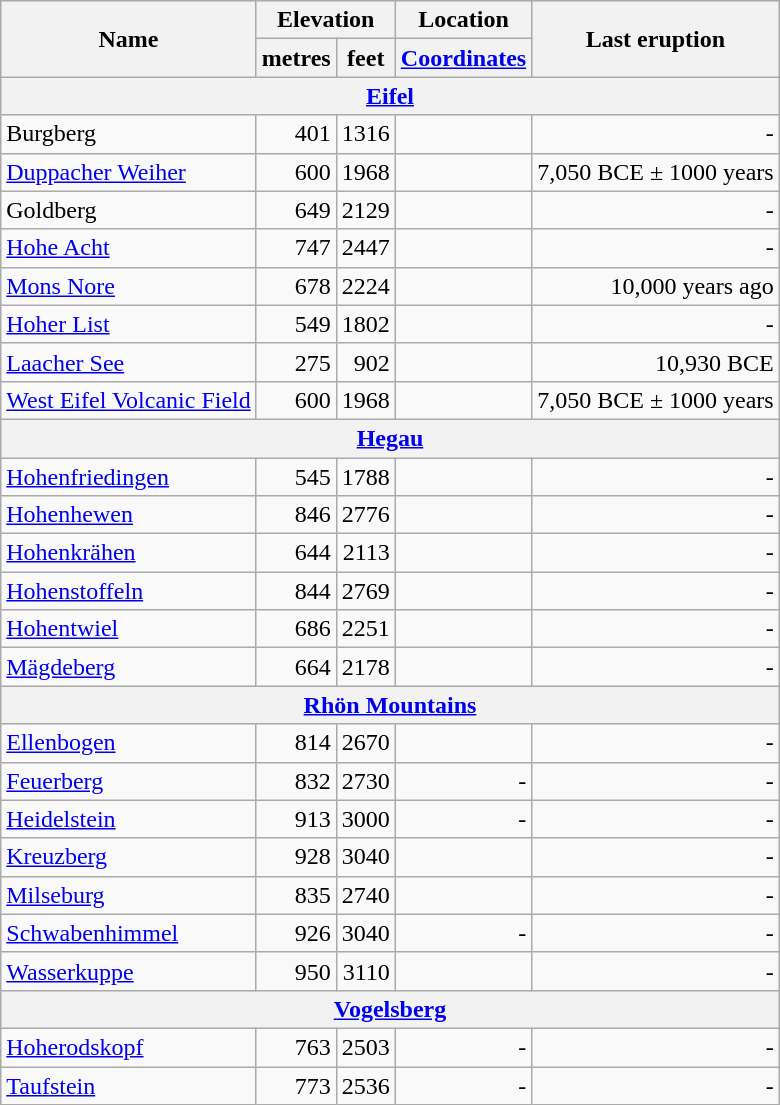<table class="wikitable">
<tr>
<th rowspan="2">Name</th>
<th colspan ="2">Elevation</th>
<th>Location</th>
<th rowspan="2">Last eruption</th>
</tr>
<tr>
<th>metres</th>
<th>feet</th>
<th><a href='#'>Coordinates</a></th>
</tr>
<tr>
<th colspan="5"><a href='#'>Eifel</a></th>
</tr>
<tr align="right">
<td align="left">Burgberg</td>
<td>401</td>
<td>1316</td>
<td></td>
<td>-</td>
</tr>
<tr align="right">
<td align="left"><a href='#'>Duppacher Weiher</a></td>
<td>600</td>
<td>1968</td>
<td></td>
<td>7,050 BCE ± 1000 years</td>
</tr>
<tr align="right">
<td align="left">Goldberg</td>
<td>649</td>
<td>2129</td>
<td></td>
<td>-</td>
</tr>
<tr align="right">
<td align="left"><a href='#'>Hohe Acht</a></td>
<td>747</td>
<td>2447</td>
<td></td>
<td>-</td>
</tr>
<tr align="right">
<td align="left"><a href='#'>Mons Nore</a></td>
<td>678</td>
<td>2224</td>
<td></td>
<td>10,000 years ago</td>
</tr>
<tr align="right">
<td align="left"><a href='#'>Hoher List</a></td>
<td>549</td>
<td>1802</td>
<td></td>
<td>-</td>
</tr>
<tr align="right">
<td align="left"><a href='#'>Laacher See</a></td>
<td>275</td>
<td>902</td>
<td></td>
<td>10,930 BCE</td>
</tr>
<tr align="right">
<td align="left"><a href='#'>West Eifel Volcanic Field</a></td>
<td>600</td>
<td>1968</td>
<td></td>
<td>7,050 BCE ± 1000 years</td>
</tr>
<tr>
<th colspan="5"><a href='#'>Hegau</a></th>
</tr>
<tr align="right">
<td align="left"><a href='#'>Hohenfriedingen</a></td>
<td>545</td>
<td>1788</td>
<td></td>
<td>-</td>
</tr>
<tr align="right">
<td align="left"><a href='#'>Hohenhewen</a></td>
<td>846</td>
<td>2776</td>
<td></td>
<td>-</td>
</tr>
<tr align="right">
<td align="left"><a href='#'>Hohenkrähen</a></td>
<td>644</td>
<td>2113</td>
<td></td>
<td>-</td>
</tr>
<tr align="right">
<td align="left"><a href='#'>Hohenstoffeln</a></td>
<td>844</td>
<td>2769</td>
<td></td>
<td>-</td>
</tr>
<tr align="right">
<td align="left"><a href='#'>Hohentwiel</a></td>
<td>686</td>
<td>2251</td>
<td></td>
<td>-</td>
</tr>
<tr align="right">
<td align="left"><a href='#'>Mägdeberg</a></td>
<td>664</td>
<td>2178</td>
<td></td>
<td>-</td>
</tr>
<tr>
<th colspan="5"><a href='#'>Rhön Mountains</a></th>
</tr>
<tr align="right">
<td align="left"><a href='#'>Ellenbogen</a></td>
<td>814</td>
<td>2670</td>
<td></td>
<td>-</td>
</tr>
<tr align="right">
<td align="left"><a href='#'>Feuerberg</a></td>
<td>832</td>
<td>2730</td>
<td>-</td>
<td>-</td>
</tr>
<tr align="right">
<td align="left"><a href='#'>Heidelstein</a></td>
<td>913</td>
<td>3000</td>
<td>-</td>
<td>-</td>
</tr>
<tr align="right">
<td align="left"><a href='#'>Kreuzberg</a></td>
<td>928</td>
<td>3040</td>
<td></td>
<td>-</td>
</tr>
<tr align="right">
<td align="left"><a href='#'>Milseburg</a></td>
<td>835</td>
<td>2740</td>
<td></td>
<td>-</td>
</tr>
<tr align="right">
<td align="left"><a href='#'>Schwabenhimmel</a></td>
<td>926</td>
<td>3040</td>
<td>-</td>
<td>-</td>
</tr>
<tr align="right">
<td align="left"><a href='#'>Wasserkuppe</a></td>
<td>950</td>
<td>3110</td>
<td></td>
<td>-</td>
</tr>
<tr>
<th colspan="5"><a href='#'>Vogelsberg</a></th>
</tr>
<tr align="right">
<td align="left"><a href='#'>Hoherodskopf</a></td>
<td>763</td>
<td>2503</td>
<td>-</td>
<td>-</td>
</tr>
<tr align="right">
<td align="left"><a href='#'>Taufstein</a></td>
<td>773</td>
<td>2536</td>
<td>-</td>
<td>-</td>
</tr>
</table>
